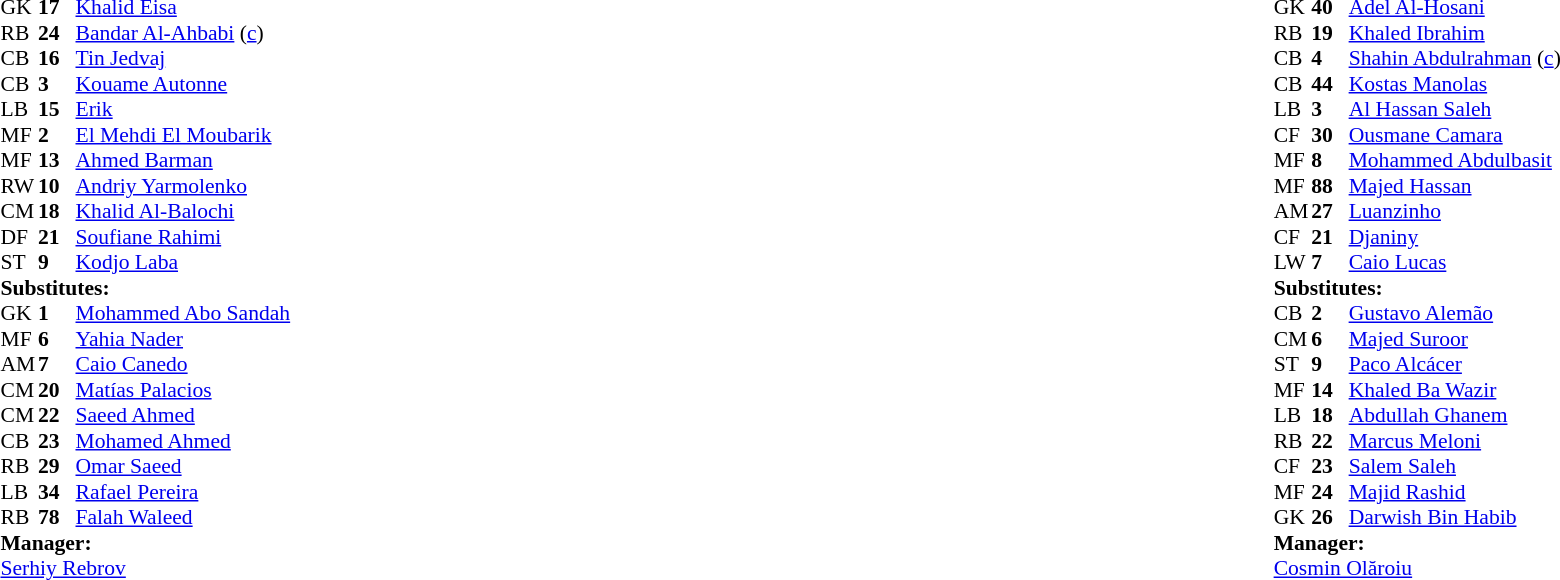<table width="100%">
<tr>
<td valign="top" width="50%"><br><table style="font-size: 90%" cellspacing="0" cellpadding="0">
<tr>
<td colspan="4"></td>
</tr>
<tr>
<th width=25></th>
<th width=25></th>
</tr>
<tr>
<td>GK</td>
<td><strong>17</strong></td>
<td> <a href='#'>Khalid Eisa</a></td>
</tr>
<tr>
<td>RB</td>
<td><strong>24</strong></td>
<td> <a href='#'>Bandar Al-Ahbabi</a> (<a href='#'>c</a>)</td>
<td></td>
</tr>
<tr>
<td>CB</td>
<td><strong>16</strong></td>
<td> <a href='#'>Tin Jedvaj</a></td>
<td></td>
</tr>
<tr>
<td>CB</td>
<td><strong>3</strong></td>
<td> <a href='#'>Kouame Autonne</a></td>
</tr>
<tr>
<td>LB</td>
<td><strong>15</strong></td>
<td> <a href='#'>Erik</a></td>
</tr>
<tr>
<td>MF</td>
<td><strong>2</strong></td>
<td> <a href='#'>El Mehdi El Moubarik</a></td>
<td></td>
</tr>
<tr>
<td>MF</td>
<td><strong>13</strong></td>
<td> <a href='#'>Ahmed Barman</a></td>
<td></td>
</tr>
<tr>
<td>RW</td>
<td><strong>10</strong></td>
<td> <a href='#'>Andriy Yarmolenko</a></td>
<td></td>
</tr>
<tr>
<td>CM</td>
<td><strong>18</strong></td>
<td> <a href='#'>Khalid Al-Balochi</a></td>
<td></td>
</tr>
<tr>
<td>DF</td>
<td><strong>21</strong></td>
<td> <a href='#'>Soufiane Rahimi</a></td>
</tr>
<tr>
<td>ST</td>
<td><strong>9</strong></td>
<td> <a href='#'>Kodjo Laba</a></td>
</tr>
<tr>
<td colspan=3><strong>Substitutes:</strong></td>
</tr>
<tr>
<td>GK</td>
<td><strong>1</strong></td>
<td> <a href='#'>Mohammed Abo Sandah</a></td>
</tr>
<tr>
<td>MF</td>
<td><strong>6</strong></td>
<td> <a href='#'>Yahia Nader</a></td>
<td> </td>
</tr>
<tr>
<td>AM</td>
<td><strong>7</strong></td>
<td> <a href='#'>Caio Canedo</a></td>
<td></td>
</tr>
<tr>
<td>CM</td>
<td><strong>20</strong></td>
<td> <a href='#'>Matías Palacios</a></td>
<td></td>
</tr>
<tr>
<td>CM</td>
<td><strong>22</strong></td>
<td> <a href='#'>Saeed Ahmed</a></td>
</tr>
<tr>
<td>CB</td>
<td><strong>23</strong></td>
<td> <a href='#'>Mohamed Ahmed</a></td>
</tr>
<tr>
<td>RB</td>
<td><strong>29</strong></td>
<td> <a href='#'>Omar Saeed</a></td>
</tr>
<tr>
<td>LB</td>
<td><strong>34</strong></td>
<td> <a href='#'>Rafael Pereira</a></td>
</tr>
<tr>
<td>RB</td>
<td><strong>78</strong></td>
<td> <a href='#'>Falah Waleed</a></td>
<td></td>
</tr>
<tr>
<td colspan=3><strong>Manager:</strong></td>
</tr>
<tr>
<td colspan=4> <a href='#'>Serhiy Rebrov</a></td>
</tr>
</table>
</td>
<td valign="top" width="50%"><br><table style="font-size: 90%" cellspacing="0" cellpadding="0" align=center>
<tr>
<td colspan="4"></td>
</tr>
<tr>
<th width=25></th>
<th width=25></th>
</tr>
<tr>
<td>GK</td>
<td><strong>40</strong></td>
<td> <a href='#'>Adel Al-Hosani</a></td>
</tr>
<tr>
<td>RB</td>
<td><strong>19</strong></td>
<td> <a href='#'>Khaled Ibrahim</a></td>
</tr>
<tr>
<td>CB</td>
<td><strong>4</strong></td>
<td> <a href='#'>Shahin Abdulrahman</a> (<a href='#'>c</a>)</td>
</tr>
<tr>
<td>CB</td>
<td><strong>44</strong></td>
<td> <a href='#'>Kostas Manolas</a></td>
<td></td>
</tr>
<tr>
<td>LB</td>
<td><strong>3</strong></td>
<td> <a href='#'>Al Hassan Saleh</a></td>
</tr>
<tr>
<td>CF</td>
<td><strong>30</strong></td>
<td> <a href='#'>Ousmane Camara</a></td>
</tr>
<tr>
<td>MF</td>
<td><strong>8</strong></td>
<td> <a href='#'>Mohammed Abdulbasit</a></td>
<td> </td>
</tr>
<tr>
<td>MF</td>
<td><strong>88</strong></td>
<td> <a href='#'>Majed Hassan</a></td>
<td></td>
</tr>
<tr>
<td>AM</td>
<td><strong>27</strong></td>
<td> <a href='#'>Luanzinho</a></td>
<td></td>
</tr>
<tr>
<td>CF</td>
<td><strong>21</strong></td>
<td> <a href='#'>Djaniny</a></td>
<td></td>
</tr>
<tr>
<td>LW</td>
<td><strong>7</strong></td>
<td> <a href='#'>Caio Lucas</a></td>
</tr>
<tr>
<td colspan=3><strong>Substitutes:</strong></td>
</tr>
<tr>
<td>CB</td>
<td><strong>2</strong></td>
<td> <a href='#'>Gustavo Alemão</a></td>
<td> </td>
</tr>
<tr>
<td>CM</td>
<td><strong>6</strong></td>
<td> <a href='#'>Majed Suroor</a></td>
<td></td>
</tr>
<tr>
<td>ST</td>
<td><strong>9</strong></td>
<td> <a href='#'>Paco Alcácer</a></td>
<td></td>
</tr>
<tr>
<td>MF</td>
<td><strong>14</strong></td>
<td> <a href='#'>Khaled Ba Wazir</a></td>
</tr>
<tr>
<td>LB</td>
<td><strong>18</strong></td>
<td> <a href='#'>Abdullah Ghanem</a></td>
</tr>
<tr>
<td>RB</td>
<td><strong>22</strong></td>
<td> <a href='#'>Marcus Meloni</a></td>
<td></td>
</tr>
<tr>
<td>CF</td>
<td><strong>23</strong></td>
<td> <a href='#'>Salem Saleh</a></td>
</tr>
<tr>
<td>MF</td>
<td><strong>24</strong></td>
<td> <a href='#'>Majid Rashid</a></td>
<td></td>
</tr>
<tr>
<td>GK</td>
<td><strong>26</strong></td>
<td> <a href='#'>Darwish Bin Habib</a></td>
</tr>
<tr>
<td colspan=3><strong>Manager:</strong></td>
</tr>
<tr>
<td colspan=4> <a href='#'>Cosmin Olăroiu</a> </td>
</tr>
</table>
</td>
</tr>
</table>
